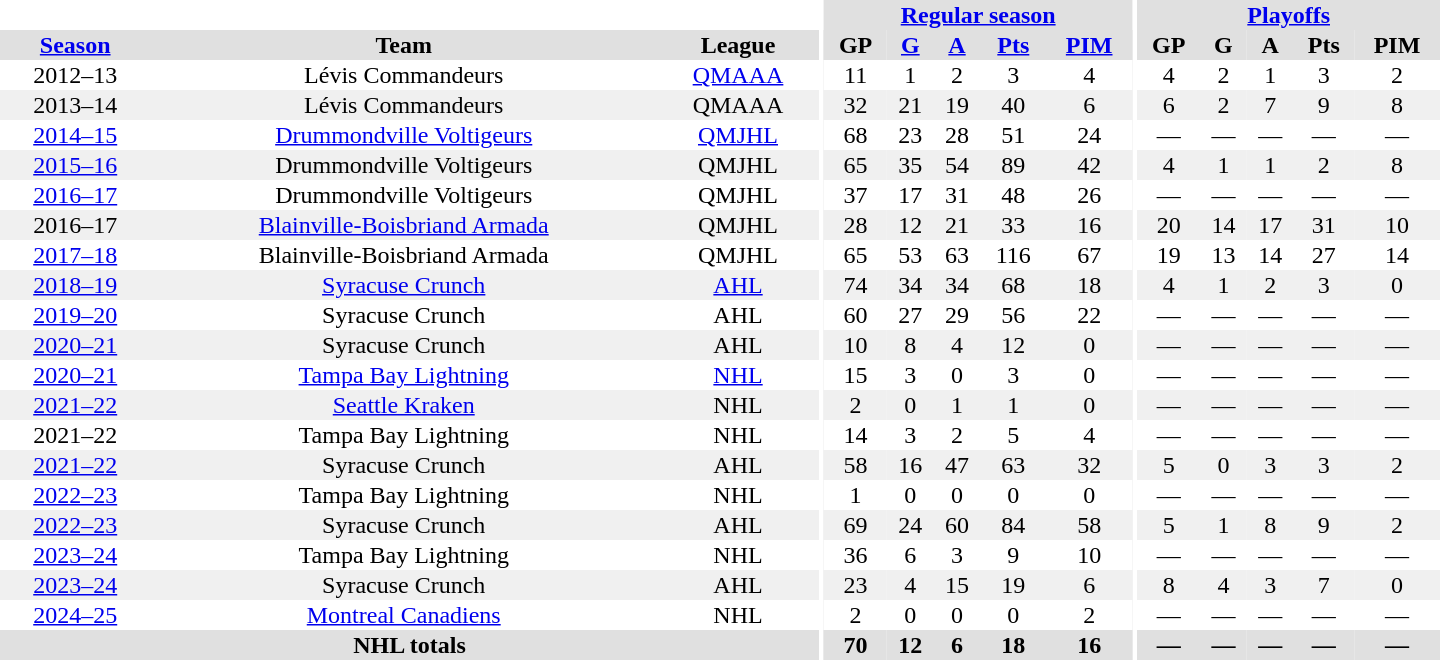<table border="0" cellpadding="1" cellspacing="0" style="text-align:center; width:60em">
<tr bgcolor="#e0e0e0">
<th colspan="3" bgcolor="#ffffff"></th>
<th rowspan="99" bgcolor="#ffffff"></th>
<th colspan="5"><a href='#'>Regular season</a></th>
<th rowspan="99" bgcolor="#ffffff"></th>
<th colspan="5"><a href='#'>Playoffs</a></th>
</tr>
<tr bgcolor="#e0e0e0">
<th><a href='#'>Season</a></th>
<th>Team</th>
<th>League</th>
<th>GP</th>
<th><a href='#'>G</a></th>
<th><a href='#'>A</a></th>
<th><a href='#'>Pts</a></th>
<th><a href='#'>PIM</a></th>
<th>GP</th>
<th>G</th>
<th>A</th>
<th>Pts</th>
<th>PIM</th>
</tr>
<tr>
<td>2012–13</td>
<td>Lévis Commandeurs</td>
<td><a href='#'>QMAAA</a></td>
<td>11</td>
<td>1</td>
<td>2</td>
<td>3</td>
<td>4</td>
<td>4</td>
<td>2</td>
<td>1</td>
<td>3</td>
<td>2</td>
</tr>
<tr bgcolor="#f0f0f0">
<td>2013–14</td>
<td>Lévis Commandeurs</td>
<td>QMAAA</td>
<td>32</td>
<td>21</td>
<td>19</td>
<td>40</td>
<td>6</td>
<td>6</td>
<td>2</td>
<td>7</td>
<td>9</td>
<td>8</td>
</tr>
<tr>
<td><a href='#'>2014–15</a></td>
<td><a href='#'>Drummondville Voltigeurs</a></td>
<td><a href='#'>QMJHL</a></td>
<td>68</td>
<td>23</td>
<td>28</td>
<td>51</td>
<td>24</td>
<td>—</td>
<td>—</td>
<td>—</td>
<td>—</td>
<td>—</td>
</tr>
<tr bgcolor="#f0f0f0">
<td><a href='#'>2015–16</a></td>
<td>Drummondville Voltigeurs</td>
<td>QMJHL</td>
<td>65</td>
<td>35</td>
<td>54</td>
<td>89</td>
<td>42</td>
<td>4</td>
<td>1</td>
<td>1</td>
<td>2</td>
<td>8</td>
</tr>
<tr>
<td><a href='#'>2016–17</a></td>
<td>Drummondville Voltigeurs</td>
<td>QMJHL</td>
<td>37</td>
<td>17</td>
<td>31</td>
<td>48</td>
<td>26</td>
<td>—</td>
<td>—</td>
<td>—</td>
<td>—</td>
<td>—</td>
</tr>
<tr bgcolor="#f0f0f0">
<td>2016–17</td>
<td><a href='#'>Blainville-Boisbriand Armada</a></td>
<td>QMJHL</td>
<td>28</td>
<td>12</td>
<td>21</td>
<td>33</td>
<td>16</td>
<td>20</td>
<td>14</td>
<td>17</td>
<td>31</td>
<td>10</td>
</tr>
<tr>
<td><a href='#'>2017–18</a></td>
<td>Blainville-Boisbriand Armada</td>
<td>QMJHL</td>
<td>65</td>
<td>53</td>
<td>63</td>
<td>116</td>
<td>67</td>
<td>19</td>
<td>13</td>
<td>14</td>
<td>27</td>
<td>14</td>
</tr>
<tr bgcolor="#f0f0f0">
<td><a href='#'>2018–19</a></td>
<td><a href='#'>Syracuse Crunch</a></td>
<td><a href='#'>AHL</a></td>
<td>74</td>
<td>34</td>
<td>34</td>
<td>68</td>
<td>18</td>
<td>4</td>
<td>1</td>
<td>2</td>
<td>3</td>
<td>0</td>
</tr>
<tr>
<td><a href='#'>2019–20</a></td>
<td>Syracuse Crunch</td>
<td>AHL</td>
<td>60</td>
<td>27</td>
<td>29</td>
<td>56</td>
<td>22</td>
<td>—</td>
<td>—</td>
<td>—</td>
<td>—</td>
<td>—</td>
</tr>
<tr bgcolor="#f0f0f0">
<td><a href='#'>2020–21</a></td>
<td>Syracuse Crunch</td>
<td>AHL</td>
<td>10</td>
<td>8</td>
<td>4</td>
<td>12</td>
<td>0</td>
<td>—</td>
<td>—</td>
<td>—</td>
<td>—</td>
<td>—</td>
</tr>
<tr>
<td><a href='#'>2020–21</a></td>
<td><a href='#'>Tampa Bay Lightning</a></td>
<td><a href='#'>NHL</a></td>
<td>15</td>
<td>3</td>
<td>0</td>
<td>3</td>
<td>0</td>
<td>—</td>
<td>—</td>
<td>—</td>
<td>—</td>
<td>—</td>
</tr>
<tr bgcolor="#f0f0f0">
<td><a href='#'>2021–22</a></td>
<td><a href='#'>Seattle Kraken</a></td>
<td>NHL</td>
<td>2</td>
<td>0</td>
<td>1</td>
<td>1</td>
<td>0</td>
<td>—</td>
<td>—</td>
<td>—</td>
<td>—</td>
<td>—</td>
</tr>
<tr>
<td>2021–22</td>
<td>Tampa Bay Lightning</td>
<td>NHL</td>
<td>14</td>
<td>3</td>
<td>2</td>
<td>5</td>
<td>4</td>
<td>—</td>
<td>—</td>
<td>—</td>
<td>—</td>
<td>—</td>
</tr>
<tr bgcolor="#f0f0f0">
<td><a href='#'>2021–22</a></td>
<td>Syracuse Crunch</td>
<td>AHL</td>
<td>58</td>
<td>16</td>
<td>47</td>
<td>63</td>
<td>32</td>
<td>5</td>
<td>0</td>
<td>3</td>
<td>3</td>
<td>2</td>
</tr>
<tr>
<td><a href='#'>2022–23</a></td>
<td>Tampa Bay Lightning</td>
<td>NHL</td>
<td>1</td>
<td>0</td>
<td>0</td>
<td>0</td>
<td>0</td>
<td>—</td>
<td>—</td>
<td>—</td>
<td>—</td>
<td>—</td>
</tr>
<tr bgcolor="#f0f0f0">
<td><a href='#'>2022–23</a></td>
<td>Syracuse Crunch</td>
<td>AHL</td>
<td>69</td>
<td>24</td>
<td>60</td>
<td>84</td>
<td>58</td>
<td>5</td>
<td>1</td>
<td>8</td>
<td>9</td>
<td>2</td>
</tr>
<tr>
<td><a href='#'>2023–24</a></td>
<td>Tampa Bay Lightning</td>
<td>NHL</td>
<td>36</td>
<td>6</td>
<td>3</td>
<td>9</td>
<td>10</td>
<td>—</td>
<td>—</td>
<td>—</td>
<td>—</td>
<td>—</td>
</tr>
<tr bgcolor="#f0f0f0">
<td><a href='#'>2023–24</a></td>
<td>Syracuse Crunch</td>
<td>AHL</td>
<td>23</td>
<td>4</td>
<td>15</td>
<td>19</td>
<td>6</td>
<td>8</td>
<td>4</td>
<td>3</td>
<td>7</td>
<td>0</td>
</tr>
<tr>
<td><a href='#'>2024–25</a></td>
<td><a href='#'>Montreal Canadiens</a></td>
<td>NHL</td>
<td>2</td>
<td>0</td>
<td>0</td>
<td>0</td>
<td>2</td>
<td>—</td>
<td>—</td>
<td>—</td>
<td>—</td>
<td>—</td>
</tr>
<tr bgcolor="#e0e0e0">
<th colspan="3">NHL totals</th>
<th>70</th>
<th>12</th>
<th>6</th>
<th>18</th>
<th>16</th>
<th>—</th>
<th>—</th>
<th>—</th>
<th>—</th>
<th>—</th>
</tr>
</table>
